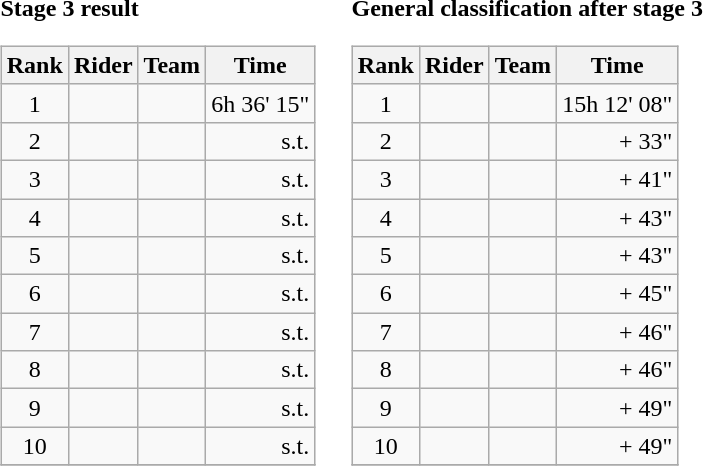<table>
<tr>
<td><strong>Stage 3 result</strong><br><table class="wikitable">
<tr>
<th>Rank</th>
<th>Rider</th>
<th>Team</th>
<th>Time</th>
</tr>
<tr>
<td style="text-align:center;">1</td>
<td> </td>
<td></td>
<td align="right">6h 36' 15"</td>
</tr>
<tr>
<td style="text-align:center;">2</td>
<td></td>
<td></td>
<td align="right">s.t.</td>
</tr>
<tr>
<td style="text-align:center;">3</td>
<td></td>
<td></td>
<td align="right">s.t.</td>
</tr>
<tr>
<td style="text-align:center;">4</td>
<td> </td>
<td></td>
<td align="right">s.t.</td>
</tr>
<tr>
<td style="text-align:center;">5</td>
<td></td>
<td></td>
<td align="right">s.t.</td>
</tr>
<tr>
<td style="text-align:center;">6</td>
<td></td>
<td></td>
<td align="right">s.t.</td>
</tr>
<tr>
<td style="text-align:center;">7</td>
<td></td>
<td></td>
<td align="right">s.t.</td>
</tr>
<tr>
<td style="text-align:center;">8</td>
<td></td>
<td></td>
<td align="right">s.t.</td>
</tr>
<tr>
<td style="text-align:center;">9</td>
<td></td>
<td></td>
<td align="right">s.t.</td>
</tr>
<tr>
<td style="text-align:center;">10</td>
<td></td>
<td></td>
<td align="right">s.t.</td>
</tr>
<tr>
</tr>
</table>
</td>
<td></td>
<td><strong>General classification after stage 3</strong><br><table class="wikitable">
<tr>
<th>Rank</th>
<th>Rider</th>
<th>Team</th>
<th>Time</th>
</tr>
<tr>
<td style="text-align:center;">1</td>
<td> </td>
<td></td>
<td style="text-align:right;">15h 12' 08"</td>
</tr>
<tr>
<td style="text-align:center;">2</td>
<td></td>
<td></td>
<td style="text-align:right;">+ 33"</td>
</tr>
<tr>
<td style="text-align:center;">3</td>
<td></td>
<td></td>
<td style="text-align:right;">+ 41"</td>
</tr>
<tr>
<td style="text-align:center;">4</td>
<td></td>
<td></td>
<td style="text-align:right;">+ 43"</td>
</tr>
<tr>
<td style="text-align:center;">5</td>
<td></td>
<td></td>
<td style="text-align:right;">+ 43"</td>
</tr>
<tr>
<td style="text-align:center;">6</td>
<td> </td>
<td></td>
<td style="text-align:right;">+ 45"</td>
</tr>
<tr>
<td style="text-align:center;">7</td>
<td> </td>
<td></td>
<td style="text-align:right;">+ 46"</td>
</tr>
<tr>
<td style="text-align:center;">8</td>
<td></td>
<td></td>
<td style="text-align:right;">+ 46"</td>
</tr>
<tr>
<td style="text-align:center;">9</td>
<td></td>
<td></td>
<td style="text-align:right;">+ 49"</td>
</tr>
<tr>
<td style="text-align:center;">10</td>
<td></td>
<td></td>
<td style="text-align:right;">+ 49"</td>
</tr>
<tr>
</tr>
</table>
</td>
</tr>
</table>
